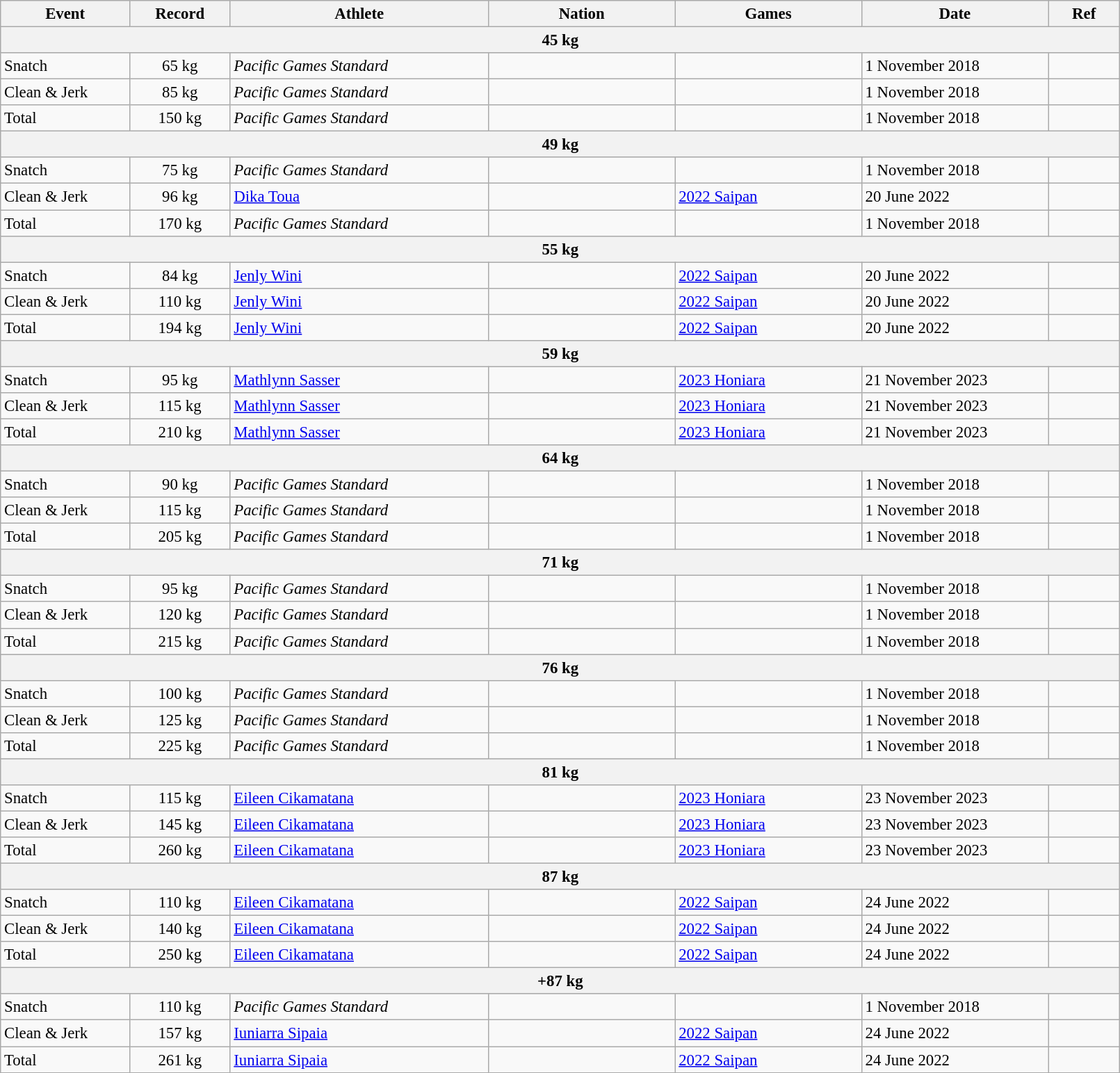<table class="wikitable" style="font-size:95%; width: 85%;">
<tr>
<th width=9%>Event</th>
<th width=7%>Record</th>
<th width=18%>Athlete</th>
<th width=13%>Nation</th>
<th width=13%>Games</th>
<th width=13%>Date</th>
<th width=5%>Ref</th>
</tr>
<tr bgcolor="#DDDDDD">
<th colspan=7>45 kg</th>
</tr>
<tr>
<td>Snatch</td>
<td align=center>65 kg</td>
<td><em>Pacific Games Standard</em></td>
<td></td>
<td></td>
<td>1 November 2018</td>
<td></td>
</tr>
<tr>
<td>Clean & Jerk</td>
<td align=center>85 kg</td>
<td><em>Pacific Games Standard</em></td>
<td></td>
<td></td>
<td>1 November 2018</td>
<td></td>
</tr>
<tr>
<td>Total</td>
<td align=center>150 kg</td>
<td><em>Pacific Games Standard</em></td>
<td></td>
<td></td>
<td>1 November 2018</td>
<td></td>
</tr>
<tr bgcolor="#DDDDDD">
<th colspan=7>49 kg</th>
</tr>
<tr>
<td>Snatch</td>
<td align=center>75 kg</td>
<td><em>Pacific Games Standard</em></td>
<td></td>
<td></td>
<td>1 November 2018</td>
<td></td>
</tr>
<tr>
<td>Clean & Jerk</td>
<td align=center>96 kg</td>
<td><a href='#'>Dika Toua</a></td>
<td></td>
<td><a href='#'>2022 Saipan</a></td>
<td>20 June 2022</td>
<td></td>
</tr>
<tr>
<td>Total</td>
<td align=center>170 kg</td>
<td><em>Pacific Games Standard</em></td>
<td></td>
<td></td>
<td>1 November 2018</td>
<td></td>
</tr>
<tr bgcolor="#DDDDDD">
<th colspan=7>55 kg</th>
</tr>
<tr>
<td>Snatch</td>
<td align=center>84 kg</td>
<td><a href='#'>Jenly Wini</a></td>
<td></td>
<td><a href='#'>2022 Saipan</a></td>
<td>20 June 2022</td>
<td></td>
</tr>
<tr>
<td>Clean & Jerk</td>
<td align=center>110 kg</td>
<td><a href='#'>Jenly Wini</a></td>
<td></td>
<td><a href='#'>2022 Saipan</a></td>
<td>20 June 2022</td>
<td></td>
</tr>
<tr>
<td>Total</td>
<td align=center>194 kg</td>
<td><a href='#'>Jenly Wini</a></td>
<td></td>
<td><a href='#'>2022 Saipan</a></td>
<td>20 June 2022</td>
<td></td>
</tr>
<tr bgcolor="#DDDDDD">
<th colspan=7>59 kg</th>
</tr>
<tr>
<td>Snatch</td>
<td align=center>95 kg</td>
<td><a href='#'>Mathlynn Sasser</a></td>
<td></td>
<td><a href='#'>2023 Honiara</a></td>
<td>21 November 2023</td>
<td></td>
</tr>
<tr>
<td>Clean & Jerk</td>
<td align=center>115 kg</td>
<td><a href='#'>Mathlynn Sasser</a></td>
<td></td>
<td><a href='#'>2023 Honiara</a></td>
<td>21 November 2023</td>
<td></td>
</tr>
<tr>
<td>Total</td>
<td align=center>210 kg</td>
<td><a href='#'>Mathlynn Sasser</a></td>
<td></td>
<td><a href='#'>2023 Honiara</a></td>
<td>21 November 2023</td>
<td></td>
</tr>
<tr bgcolor="#DDDDDD">
<th colspan=7>64 kg</th>
</tr>
<tr>
<td>Snatch</td>
<td align=center>90 kg</td>
<td><em>Pacific Games Standard</em></td>
<td></td>
<td></td>
<td>1 November 2018</td>
<td></td>
</tr>
<tr>
<td>Clean & Jerk</td>
<td align=center>115 kg</td>
<td><em>Pacific Games Standard</em></td>
<td></td>
<td></td>
<td>1 November 2018</td>
<td></td>
</tr>
<tr>
<td>Total</td>
<td align=center>205 kg</td>
<td><em>Pacific Games Standard</em></td>
<td></td>
<td></td>
<td>1 November 2018</td>
<td></td>
</tr>
<tr bgcolor="#DDDDDD">
<th colspan=7>71 kg</th>
</tr>
<tr>
<td>Snatch</td>
<td align=center>95 kg</td>
<td><em>Pacific Games Standard</em></td>
<td></td>
<td></td>
<td>1 November 2018</td>
<td></td>
</tr>
<tr>
<td>Clean & Jerk</td>
<td align=center>120 kg</td>
<td><em>Pacific Games Standard</em></td>
<td></td>
<td></td>
<td>1 November 2018</td>
<td></td>
</tr>
<tr>
<td>Total</td>
<td align=center>215 kg</td>
<td><em>Pacific Games Standard</em></td>
<td></td>
<td></td>
<td>1 November 2018</td>
<td></td>
</tr>
<tr bgcolor="#DDDDDD">
<th colspan=7>76 kg</th>
</tr>
<tr>
<td>Snatch</td>
<td align=center>100 kg</td>
<td><em>Pacific Games Standard</em></td>
<td></td>
<td></td>
<td>1 November 2018</td>
<td></td>
</tr>
<tr>
<td>Clean & Jerk</td>
<td align=center>125 kg</td>
<td><em>Pacific Games Standard</em></td>
<td></td>
<td></td>
<td>1 November 2018</td>
<td></td>
</tr>
<tr>
<td>Total</td>
<td align=center>225 kg</td>
<td><em>Pacific Games Standard</em></td>
<td></td>
<td></td>
<td>1 November 2018</td>
<td></td>
</tr>
<tr bgcolor="#DDDDDD">
<th colspan=7>81 kg</th>
</tr>
<tr>
<td>Snatch</td>
<td align=center>115 kg</td>
<td><a href='#'>Eileen Cikamatana</a></td>
<td></td>
<td><a href='#'>2023 Honiara</a></td>
<td>23 November 2023</td>
<td></td>
</tr>
<tr>
<td>Clean & Jerk</td>
<td align=center>145 kg</td>
<td><a href='#'>Eileen Cikamatana</a></td>
<td></td>
<td><a href='#'>2023 Honiara</a></td>
<td>23 November 2023</td>
<td></td>
</tr>
<tr>
<td>Total</td>
<td align=center>260 kg</td>
<td><a href='#'>Eileen Cikamatana</a></td>
<td></td>
<td><a href='#'>2023 Honiara</a></td>
<td>23 November 2023</td>
<td></td>
</tr>
<tr bgcolor="#DDDDDD">
<th colspan=7>87 kg</th>
</tr>
<tr>
<td>Snatch</td>
<td align=center>110 kg</td>
<td><a href='#'>Eileen Cikamatana</a></td>
<td></td>
<td><a href='#'>2022 Saipan</a></td>
<td>24 June 2022</td>
<td></td>
</tr>
<tr>
<td>Clean & Jerk</td>
<td align=center>140 kg</td>
<td><a href='#'>Eileen Cikamatana</a></td>
<td></td>
<td><a href='#'>2022 Saipan</a></td>
<td>24 June 2022</td>
<td></td>
</tr>
<tr>
<td>Total</td>
<td align=center>250 kg</td>
<td><a href='#'>Eileen Cikamatana</a></td>
<td></td>
<td><a href='#'>2022 Saipan</a></td>
<td>24 June 2022</td>
<td></td>
</tr>
<tr bgcolor="#DDDDDD">
<th colspan=7>+87 kg</th>
</tr>
<tr>
<td>Snatch</td>
<td align=center>110 kg</td>
<td><em>Pacific Games Standard</em></td>
<td></td>
<td></td>
<td>1 November 2018</td>
<td></td>
</tr>
<tr>
<td>Clean & Jerk</td>
<td align=center>157 kg</td>
<td><a href='#'>Iuniarra Sipaia</a></td>
<td></td>
<td><a href='#'>2022 Saipan</a></td>
<td>24 June 2022</td>
<td></td>
</tr>
<tr>
<td>Total</td>
<td align=center>261 kg</td>
<td><a href='#'>Iuniarra Sipaia</a></td>
<td></td>
<td><a href='#'>2022 Saipan</a></td>
<td>24 June 2022</td>
<td></td>
</tr>
</table>
